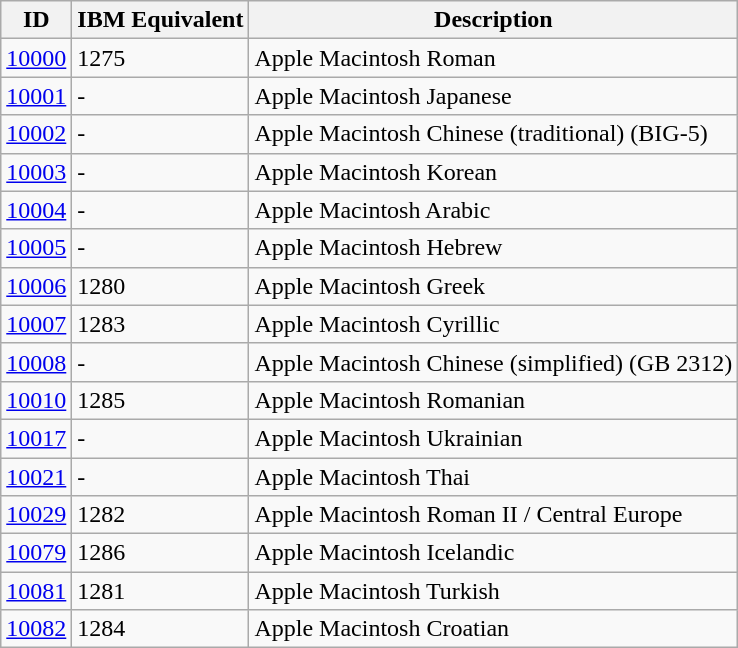<table class="wikitable">
<tr>
<th data-sort-type="number">ID</th>
<th data-sort-type="number">IBM Equivalent</th>
<th>Description</th>
</tr>
<tr>
<td><a href='#'>10000</a></td>
<td>1275</td>
<td>Apple Macintosh Roman</td>
</tr>
<tr>
<td><a href='#'>10001</a></td>
<td>-</td>
<td>Apple Macintosh Japanese</td>
</tr>
<tr>
<td><a href='#'>10002</a></td>
<td>-</td>
<td>Apple Macintosh Chinese (traditional) (BIG-5)</td>
</tr>
<tr>
<td><a href='#'>10003</a></td>
<td>-</td>
<td>Apple Macintosh Korean</td>
</tr>
<tr>
<td><a href='#'>10004</a></td>
<td>-</td>
<td>Apple Macintosh Arabic</td>
</tr>
<tr>
<td><a href='#'>10005</a></td>
<td>-</td>
<td>Apple Macintosh Hebrew</td>
</tr>
<tr>
<td><a href='#'>10006</a></td>
<td>1280</td>
<td>Apple Macintosh Greek</td>
</tr>
<tr>
<td><a href='#'>10007</a></td>
<td>1283</td>
<td>Apple Macintosh Cyrillic</td>
</tr>
<tr>
<td><a href='#'>10008</a></td>
<td>-</td>
<td>Apple Macintosh Chinese (simplified) (GB 2312)</td>
</tr>
<tr>
<td><a href='#'>10010</a></td>
<td>1285</td>
<td>Apple Macintosh Romanian</td>
</tr>
<tr>
<td><a href='#'>10017</a></td>
<td>-</td>
<td>Apple Macintosh Ukrainian</td>
</tr>
<tr>
<td><a href='#'>10021</a></td>
<td>-</td>
<td>Apple Macintosh Thai</td>
</tr>
<tr>
<td><a href='#'>10029</a></td>
<td>1282</td>
<td>Apple Macintosh Roman II / Central Europe</td>
</tr>
<tr>
<td><a href='#'>10079</a></td>
<td>1286</td>
<td>Apple Macintosh Icelandic</td>
</tr>
<tr>
<td><a href='#'>10081</a></td>
<td>1281</td>
<td>Apple Macintosh Turkish</td>
</tr>
<tr>
<td><a href='#'>10082</a></td>
<td>1284</td>
<td>Apple Macintosh Croatian</td>
</tr>
</table>
